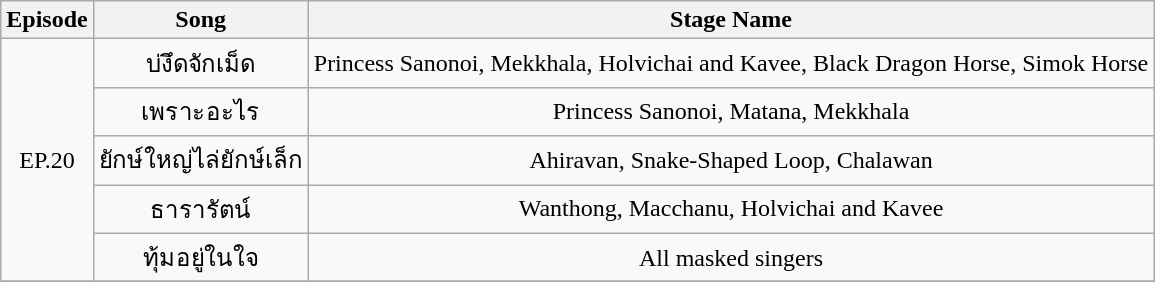<table class="wikitable" style="text-align:center">
<tr>
<th>Episode</th>
<th>Song</th>
<th>Stage Name</th>
</tr>
<tr>
<td rowspan="5">EP.20</td>
<td>บ่งึดจักเม็ด</td>
<td>Princess Sanonoi, Mekkhala, Holvichai and Kavee, Black Dragon Horse, Simok Horse</td>
</tr>
<tr>
<td>เพราะอะไร</td>
<td>Princess Sanonoi, Matana, Mekkhala</td>
</tr>
<tr>
<td>ยักษ์ใหญ่ไล่ยักษ์เล็ก</td>
<td>Ahiravan, Snake-Shaped Loop, Chalawan</td>
</tr>
<tr>
<td>ธารารัตน์</td>
<td>Wanthong, Macchanu, Holvichai and Kavee</td>
</tr>
<tr>
<td>ทุ้มอยู่ในใจ</td>
<td>All masked singers</td>
</tr>
<tr>
</tr>
</table>
